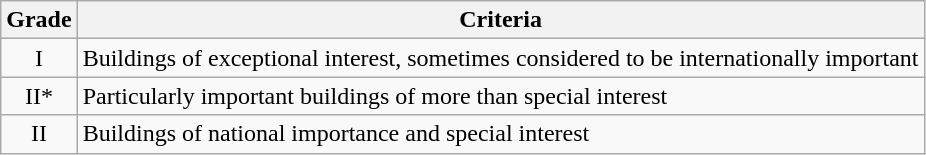<table class="wikitable">
<tr>
<th>Grade</th>
<th>Criteria</th>
</tr>
<tr>
<td align="center" >I</td>
<td>Buildings of exceptional interest, sometimes considered to be internationally important</td>
</tr>
<tr>
<td align="center" >II*</td>
<td>Particularly important buildings of more than special interest</td>
</tr>
<tr>
<td align="center" >II</td>
<td>Buildings of national importance and special interest</td>
</tr>
</table>
